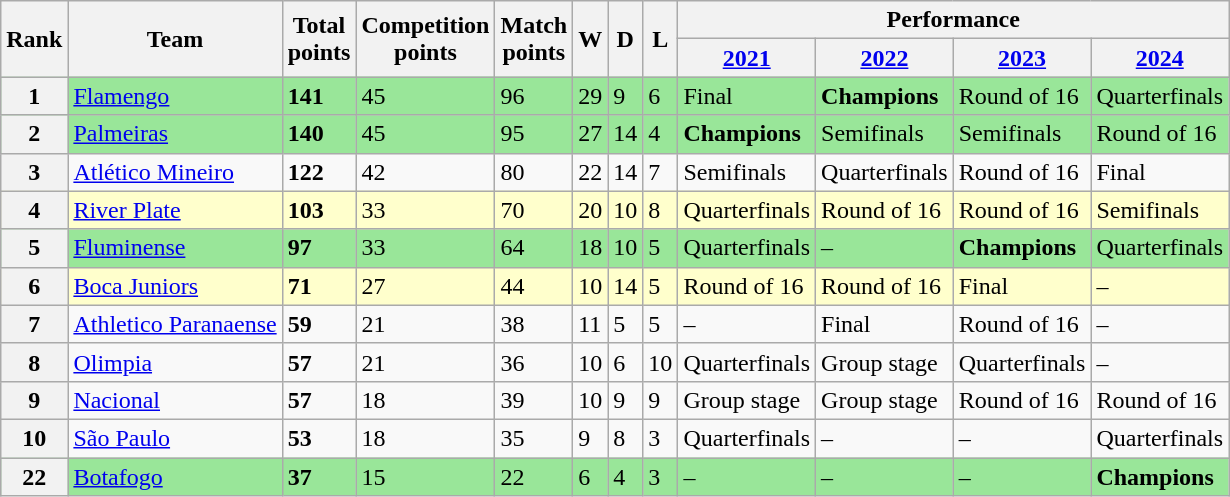<table class="wikitable style="text-align:center;">
<tr>
<th rowspan="2">Rank</th>
<th rowspan="2">Team</th>
<th rowspan="2">Total<br>points</th>
<th rowspan="2">Competition<br>points</th>
<th rowspan="2">Match<br>points</th>
<th rowspan="2">W</th>
<th rowspan="2">D</th>
<th rowspan="2">L</th>
<th colspan="4">Performance</th>
</tr>
<tr>
<th><a href='#'>2021</a></th>
<th><a href='#'>2022</a></th>
<th><a href='#'>2023</a></th>
<th><a href='#'>2024</a></th>
</tr>
<tr style="background:#99e699;">
<th>1</th>
<td style="text-align:left;"> <a href='#'>Flamengo</a></td>
<td><strong>141</strong></td>
<td>45</td>
<td>96</td>
<td>29</td>
<td>9</td>
<td>6</td>
<td>Final</td>
<td><strong>Champions</strong></td>
<td>Round of 16</td>
<td>Quarterfinals</td>
</tr>
<tr style="background:#99e699;">
<th>2</th>
<td style="text-align:left;"> <a href='#'>Palmeiras</a></td>
<td><strong>140</strong></td>
<td>45</td>
<td>95</td>
<td>27</td>
<td>14</td>
<td>4</td>
<td><strong>Champions</strong></td>
<td>Semifinals</td>
<td>Semifinals</td>
<td>Round of 16</td>
</tr>
<tr>
<th>3</th>
<td style="text-align:left;"> <a href='#'>Atlético Mineiro</a></td>
<td><strong>122</strong></td>
<td>42</td>
<td>80</td>
<td>22</td>
<td>14</td>
<td>7</td>
<td>Semifinals</td>
<td>Quarterfinals</td>
<td>Round of 16</td>
<td>Final</td>
</tr>
<tr style="background:#FFFFCC;">
<th>4</th>
<td style="text-align:left;"> <a href='#'>River Plate</a></td>
<td><strong>103</strong></td>
<td>33</td>
<td>70</td>
<td>20</td>
<td>10</td>
<td>8</td>
<td>Quarterfinals</td>
<td>Round of 16</td>
<td>Round of 16</td>
<td>Semifinals</td>
</tr>
<tr style="background:#99e699;">
<th>5</th>
<td style="text-align:left;"> <a href='#'>Fluminense</a></td>
<td><strong>97</strong></td>
<td>33</td>
<td>64</td>
<td>18</td>
<td>10</td>
<td>5</td>
<td>Quarterfinals</td>
<td>–</td>
<td><strong>Champions</strong></td>
<td>Quarterfinals</td>
</tr>
<tr style="background:#FFFFCC;">
<th>6</th>
<td style="text-align:left;"> <a href='#'>Boca Juniors</a></td>
<td><strong>71</strong></td>
<td>27</td>
<td>44</td>
<td>10</td>
<td>14</td>
<td>5</td>
<td>Round of 16</td>
<td>Round of 16</td>
<td>Final</td>
<td>–</td>
</tr>
<tr>
<th>7</th>
<td style="text-align:left;"> <a href='#'>Athletico Paranaense</a></td>
<td><strong>59</strong></td>
<td>21</td>
<td>38</td>
<td>11</td>
<td>5</td>
<td>5</td>
<td>–</td>
<td>Final</td>
<td>Round of 16</td>
<td>–</td>
</tr>
<tr>
<th>8</th>
<td style="text-align:left;"> <a href='#'>Olimpia</a></td>
<td><strong>57</strong></td>
<td>21</td>
<td>36</td>
<td>10</td>
<td>6</td>
<td>10</td>
<td>Quarterfinals</td>
<td>Group stage</td>
<td>Quarterfinals</td>
<td>–</td>
</tr>
<tr>
<th>9</th>
<td style="text-align:left;"> <a href='#'>Nacional</a></td>
<td><strong>57</strong></td>
<td>18</td>
<td>39</td>
<td>10</td>
<td>9</td>
<td>9</td>
<td>Group stage</td>
<td>Group stage</td>
<td>Round of 16</td>
<td>Round of 16</td>
</tr>
<tr>
<th>10</th>
<td style="text-align:left;"> <a href='#'>São Paulo</a></td>
<td><strong>53</strong></td>
<td>18</td>
<td>35</td>
<td>9</td>
<td>8</td>
<td>3</td>
<td>Quarterfinals</td>
<td>–</td>
<td>–</td>
<td>Quarterfinals</td>
</tr>
<tr style="background:#99e699;">
<th>22</th>
<td style="text-align:left;"> <a href='#'>Botafogo</a></td>
<td><strong>37</strong></td>
<td>15</td>
<td>22</td>
<td>6</td>
<td>4</td>
<td>3</td>
<td>–</td>
<td>–</td>
<td>–</td>
<td><strong>Champions</strong></td>
</tr>
</table>
